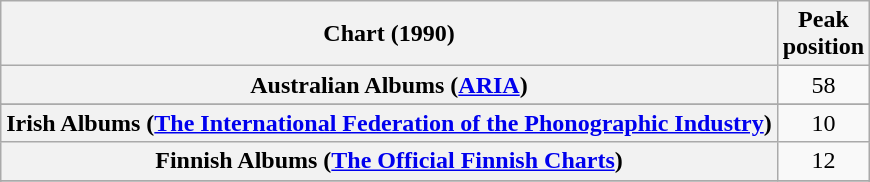<table class="wikitable sortable plainrowheaders" style="text-align:center">
<tr>
<th scope="col">Chart (1990)</th>
<th scope="col">Peak<br>position</th>
</tr>
<tr>
<th scope="row">Australian Albums (<a href='#'>ARIA</a>)</th>
<td>58</td>
</tr>
<tr>
</tr>
<tr>
</tr>
<tr>
<th scope="row">Irish Albums (<a href='#'>The International Federation of the Phonographic Industry</a>)</th>
<td align="center">10</td>
</tr>
<tr>
<th scope="row">Finnish Albums (<a href='#'>The Official Finnish Charts</a>)</th>
<td>12</td>
</tr>
<tr>
</tr>
<tr>
</tr>
<tr>
</tr>
<tr>
</tr>
</table>
